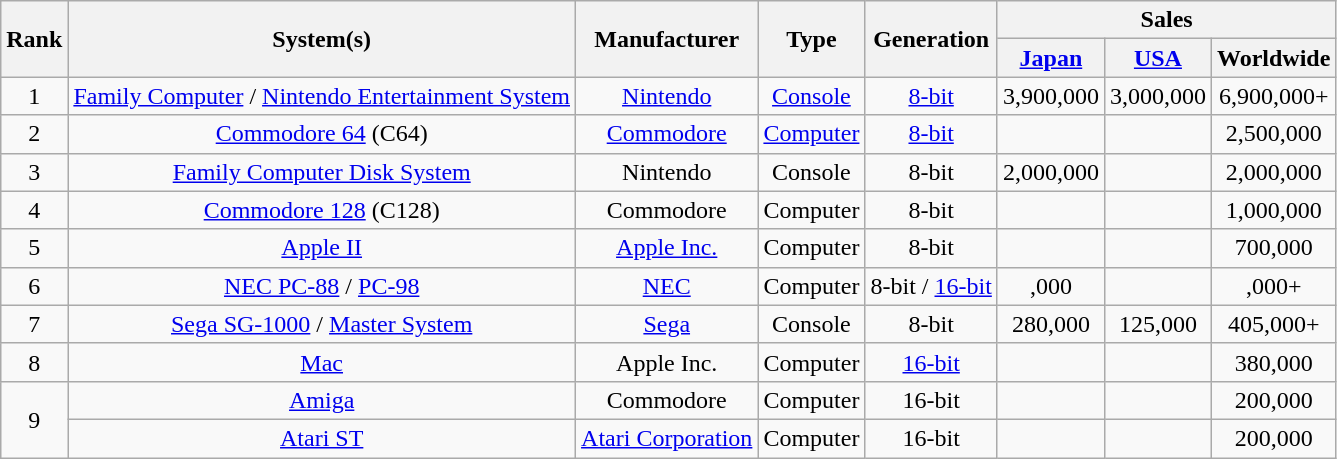<table class="wikitable sortable" style="text-align:center">
<tr>
<th rowspan="2">Rank</th>
<th rowspan="2">System(s)</th>
<th rowspan="2">Manufacturer</th>
<th rowspan="2">Type</th>
<th rowspan="2">Generation</th>
<th colspan="3">Sales</th>
</tr>
<tr>
<th><a href='#'>Japan</a></th>
<th><a href='#'>USA</a></th>
<th>Worldwide</th>
</tr>
<tr>
<td>1</td>
<td><a href='#'>Family Computer</a> / <a href='#'>Nintendo Entertainment System</a></td>
<td><a href='#'>Nintendo</a></td>
<td><a href='#'>Console</a></td>
<td><a href='#'>8-bit</a></td>
<td>3,900,000</td>
<td>3,000,000</td>
<td>6,900,000+</td>
</tr>
<tr>
<td>2</td>
<td><a href='#'>Commodore 64</a> (C64)</td>
<td><a href='#'>Commodore</a></td>
<td><a href='#'>Computer</a></td>
<td><a href='#'>8-bit</a></td>
<td></td>
<td></td>
<td>2,500,000</td>
</tr>
<tr>
<td>3</td>
<td><a href='#'>Family Computer Disk System</a></td>
<td>Nintendo</td>
<td>Console</td>
<td>8-bit</td>
<td>2,000,000</td>
<td></td>
<td>2,000,000</td>
</tr>
<tr>
<td>4</td>
<td><a href='#'>Commodore 128</a> (C128)</td>
<td>Commodore</td>
<td>Computer</td>
<td>8-bit</td>
<td></td>
<td></td>
<td>1,000,000</td>
</tr>
<tr>
<td>5</td>
<td><a href='#'>Apple II</a></td>
<td><a href='#'>Apple Inc.</a></td>
<td>Computer</td>
<td>8-bit</td>
<td></td>
<td></td>
<td>700,000</td>
</tr>
<tr>
<td>6</td>
<td><a href='#'>NEC PC-88</a> / <a href='#'>PC-98</a></td>
<td><a href='#'>NEC</a></td>
<td>Computer</td>
<td>8-bit / <a href='#'>16-bit</a></td>
<td>,000</td>
<td></td>
<td>,000+</td>
</tr>
<tr>
<td>7</td>
<td><a href='#'>Sega SG-1000</a> / <a href='#'>Master System</a></td>
<td><a href='#'>Sega</a></td>
<td>Console</td>
<td>8-bit</td>
<td>280,000</td>
<td>125,000</td>
<td>405,000+</td>
</tr>
<tr>
<td>8</td>
<td><a href='#'>Mac</a></td>
<td>Apple Inc.</td>
<td>Computer</td>
<td><a href='#'>16-bit</a></td>
<td></td>
<td></td>
<td>380,000</td>
</tr>
<tr>
<td rowspan="2">9</td>
<td><a href='#'>Amiga</a></td>
<td>Commodore</td>
<td>Computer</td>
<td>16-bit</td>
<td></td>
<td></td>
<td>200,000</td>
</tr>
<tr>
<td><a href='#'>Atari ST</a></td>
<td><a href='#'>Atari Corporation</a></td>
<td>Computer</td>
<td>16-bit</td>
<td></td>
<td></td>
<td>200,000</td>
</tr>
</table>
